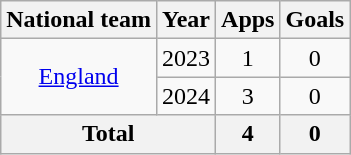<table class="wikitable" style="text-align: center;">
<tr>
<th>National team</th>
<th>Year</th>
<th>Apps</th>
<th>Goals</th>
</tr>
<tr>
<td rowspan="2"><a href='#'>England</a></td>
<td>2023</td>
<td>1</td>
<td>0</td>
</tr>
<tr>
<td>2024</td>
<td>3</td>
<td>0</td>
</tr>
<tr>
<th colspan="2">Total</th>
<th>4</th>
<th>0</th>
</tr>
</table>
